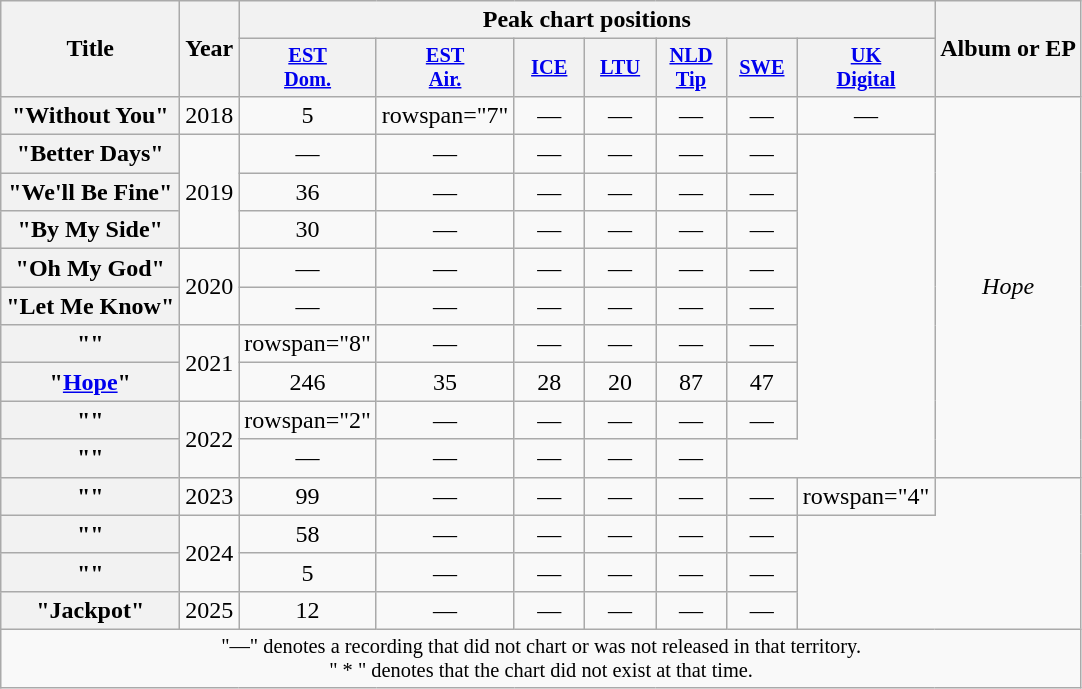<table class="wikitable plainrowheaders" style="text-align:center;">
<tr>
<th scope="col" rowspan="2">Title</th>
<th scope="col" rowspan="2">Year</th>
<th scope="col" colspan="7">Peak chart positions</th>
<th scope="col" rowspan="2">Album or EP</th>
</tr>
<tr>
<th scope="col" style="width:3em;font-size:85%;"><a href='#'>EST<br>Dom.</a><br></th>
<th scope="col" style="width:3em;font-size:85%;"><a href='#'>EST<br>Air.</a><br></th>
<th scope="col" style="width:3em;font-size:85%;"><a href='#'>ICE</a><br></th>
<th scope="col" style="width:3em;font-size:85%;"><a href='#'>LTU</a><br></th>
<th scope="col" style="width:3em;font-size:85%;"><a href='#'>NLD<br>Tip</a><br></th>
<th scope="col" style="width:3em;font-size:85%;"><a href='#'>SWE</a><br></th>
<th scope="col" style="width:3em;font-size:85%;"><a href='#'>UK<br>Digital</a><br></th>
</tr>
<tr>
<th scope="row">"Without You"</th>
<td>2018</td>
<td>5</td>
<td>rowspan="7" </td>
<td>—</td>
<td>—</td>
<td>—</td>
<td>—</td>
<td>—</td>
<td rowspan="10"><em>Hope</em></td>
</tr>
<tr>
<th scope="row">"Better Days"</th>
<td rowspan="3">2019</td>
<td>—</td>
<td>—</td>
<td>—</td>
<td>—</td>
<td>—</td>
<td>—</td>
</tr>
<tr>
<th scope="row">"We'll Be Fine"</th>
<td>36</td>
<td>—</td>
<td>—</td>
<td>—</td>
<td>—</td>
<td>—</td>
</tr>
<tr>
<th scope="row">"By My Side"</th>
<td>30</td>
<td>—</td>
<td>—</td>
<td>—</td>
<td>—</td>
<td>—</td>
</tr>
<tr>
<th scope="row">"Oh My God"</th>
<td rowspan="2">2020</td>
<td>—</td>
<td>—</td>
<td>—</td>
<td>—</td>
<td>—</td>
<td>—</td>
</tr>
<tr>
<th scope="row">"Let Me Know"</th>
<td>—</td>
<td>—</td>
<td>—</td>
<td>—</td>
<td>—</td>
<td>—</td>
</tr>
<tr>
<th scope="row">""<br></th>
<td rowspan="2">2021</td>
<td>rowspan="8" </td>
<td>—</td>
<td>—</td>
<td>—</td>
<td>—</td>
<td>—</td>
</tr>
<tr>
<th scope="row">"<a href='#'>Hope</a>"</th>
<td>246</td>
<td>35</td>
<td>28</td>
<td>20</td>
<td>87</td>
<td>47</td>
</tr>
<tr>
<th scope="row">""</th>
<td rowspan="2">2022</td>
<td>rowspan="2" </td>
<td>—</td>
<td>—</td>
<td>—</td>
<td>—</td>
<td>—</td>
</tr>
<tr>
<th scope="row">""</th>
<td>—</td>
<td>—</td>
<td>—</td>
<td>—</td>
<td>—</td>
</tr>
<tr>
<th scope="row">""</th>
<td>2023</td>
<td>99</td>
<td>—</td>
<td>—</td>
<td>—</td>
<td>—</td>
<td>—</td>
<td>rowspan="4" </td>
</tr>
<tr>
<th scope="row">""</th>
<td rowspan="2">2024</td>
<td>58</td>
<td>—</td>
<td>—</td>
<td>—</td>
<td>—</td>
<td>—</td>
</tr>
<tr>
<th scope="row">""<br></th>
<td>5</td>
<td>—</td>
<td>—</td>
<td>—</td>
<td>—</td>
<td>—</td>
</tr>
<tr>
<th scope="row">"Jackpot"<br></th>
<td>2025</td>
<td>12</td>
<td>—</td>
<td>—</td>
<td>—</td>
<td>—</td>
<td>—</td>
</tr>
<tr>
<td colspan="10" style="font-size:85%">"—" denotes a recording that did not chart or was not released in that territory.<br>" * " denotes that the chart did not exist at that time.</td>
</tr>
</table>
